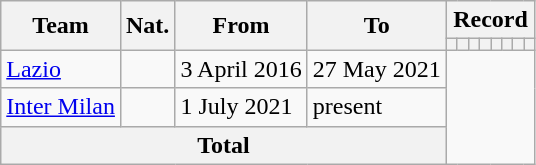<table class="wikitable" style="text-align: center">
<tr>
<th rowspan="2">Team</th>
<th rowspan="2">Nat.</th>
<th rowspan="2">From</th>
<th rowspan="2">To</th>
<th colspan="8">Record</th>
</tr>
<tr>
<th></th>
<th></th>
<th></th>
<th></th>
<th></th>
<th></th>
<th></th>
<th></th>
</tr>
<tr>
<td align="left"><a href='#'>Lazio</a></td>
<td></td>
<td align="left">3 April 2016</td>
<td align="left">27 May 2021<br></td>
</tr>
<tr>
<td align="left"><a href='#'>Inter Milan</a></td>
<td></td>
<td align="left">1 July 2021</td>
<td align="left">present<br></td>
</tr>
<tr>
<th colspan="4">Total<br></th>
</tr>
</table>
